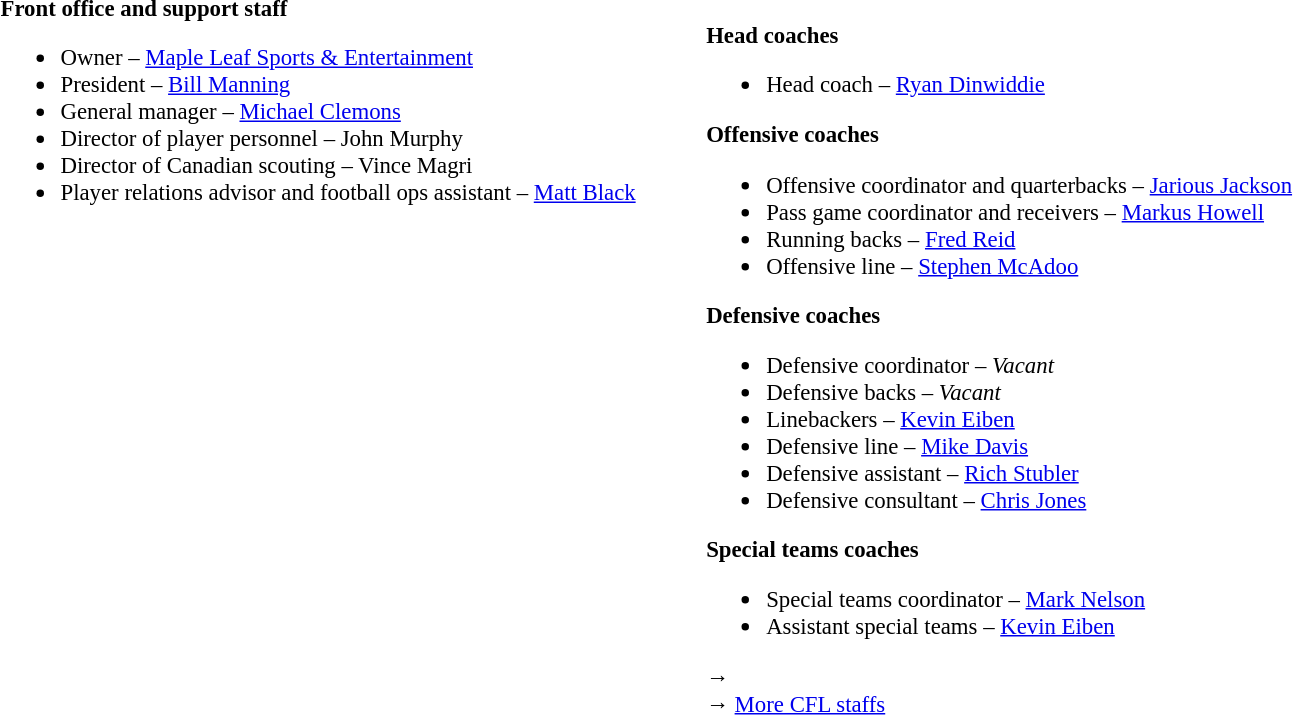<table class="toccolours" style="text-align: left;">
<tr>
<td colspan=7 style="text-align:right;"></td>
</tr>
<tr>
<td style="vertical-align:top;"></td>
<td style="font-size: 95%;vertical-align:top;"><strong>Front office and support staff</strong><br><ul><li>Owner – <a href='#'>Maple Leaf Sports & Entertainment</a></li><li>President – <a href='#'>Bill Manning</a></li><li>General manager – <a href='#'>Michael Clemons</a></li><li>Director of player personnel – John Murphy</li><li>Director of Canadian scouting – Vince Magri</li><li>Player relations advisor and football ops assistant – <a href='#'>Matt Black</a></li></ul></td>
<td width="35"> </td>
<td style="vertical-align:top;"></td>
<td style="font-size: 95%;vertical-align:top;"><br><strong>Head coaches</strong><ul><li>Head coach – <a href='#'>Ryan Dinwiddie</a></li></ul><strong>Offensive coaches</strong><ul><li>Offensive coordinator and quarterbacks – <a href='#'>Jarious Jackson</a></li><li>Pass game coordinator and receivers – <a href='#'>Markus Howell</a></li><li>Running backs – <a href='#'>Fred Reid</a></li><li>Offensive line – <a href='#'>Stephen McAdoo</a></li></ul><strong>Defensive coaches</strong><ul><li>Defensive coordinator – <em>Vacant</em></li><li>Defensive backs – <em>Vacant</em></li><li>Linebackers – <a href='#'>Kevin Eiben</a></li><li>Defensive line – <a href='#'>Mike Davis</a></li><li>Defensive assistant – <a href='#'>Rich Stubler</a></li><li>Defensive consultant – <a href='#'>Chris Jones</a></li></ul><strong>Special teams coaches</strong><ul><li>Special teams coordinator – <a href='#'>Mark Nelson</a></li><li>Assistant special teams – <a href='#'>Kevin Eiben</a></li></ul>→ <span> </span><br>
→ <a href='#'>More CFL staffs</a></td>
</tr>
</table>
